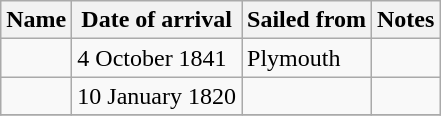<table class="wikitable sortable" border="1">
<tr>
<th>Name</th>
<th>Date of arrival</th>
<th>Sailed from</th>
<th>Notes</th>
</tr>
<tr>
<td></td>
<td>4 October 1841</td>
<td>Plymouth</td>
<td></td>
</tr>
<tr>
<td></td>
<td>10 January 1820</td>
<td></td>
<td></td>
</tr>
<tr>
</tr>
</table>
